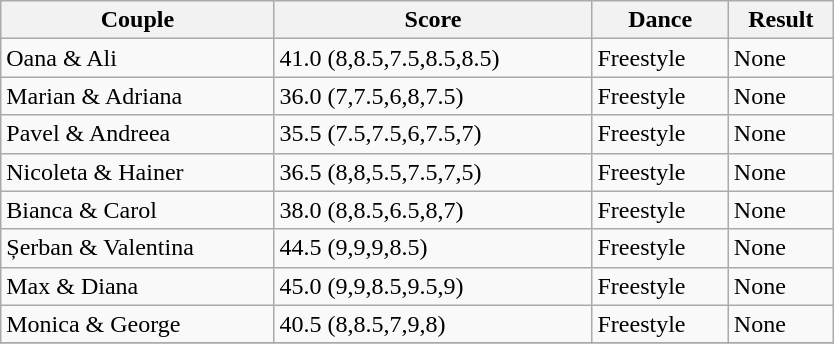<table class="wikitable" style="width:44%;">
<tr>
<th>Couple</th>
<th>Score</th>
<th>Dance</th>
<th>Result</th>
</tr>
<tr>
<td>Oana & Ali</td>
<td>41.0 (8,8.5,7.5,8.5,8.5)</td>
<td>Freestyle</td>
<td>None</td>
</tr>
<tr>
<td>Marian & Adriana</td>
<td>36.0 (7,7.5,6,8,7.5)</td>
<td>Freestyle</td>
<td>None</td>
</tr>
<tr>
<td>Pavel & Andreea</td>
<td>35.5 (7.5,7.5,6,7.5,7)</td>
<td>Freestyle</td>
<td>None</td>
</tr>
<tr>
<td>Nicoleta & Hainer</td>
<td>36.5 (8,8,5.5,7.5,7,5)</td>
<td>Freestyle</td>
<td>None</td>
</tr>
<tr>
<td>Bianca & Carol</td>
<td>38.0 (8,8.5,6.5,8,7)</td>
<td>Freestyle</td>
<td>None</td>
</tr>
<tr>
<td>Șerban & Valentina</td>
<td>44.5 (9,9,9,8.5)</td>
<td>Freestyle</td>
<td>None</td>
</tr>
<tr>
<td>Max & Diana</td>
<td>45.0 (9,9,8.5,9.5,9)</td>
<td>Freestyle</td>
<td>None</td>
</tr>
<tr>
<td>Monica & George</td>
<td>40.5 (8,8.5,7,9,8)</td>
<td>Freestyle</td>
<td>None</td>
</tr>
<tr>
</tr>
</table>
